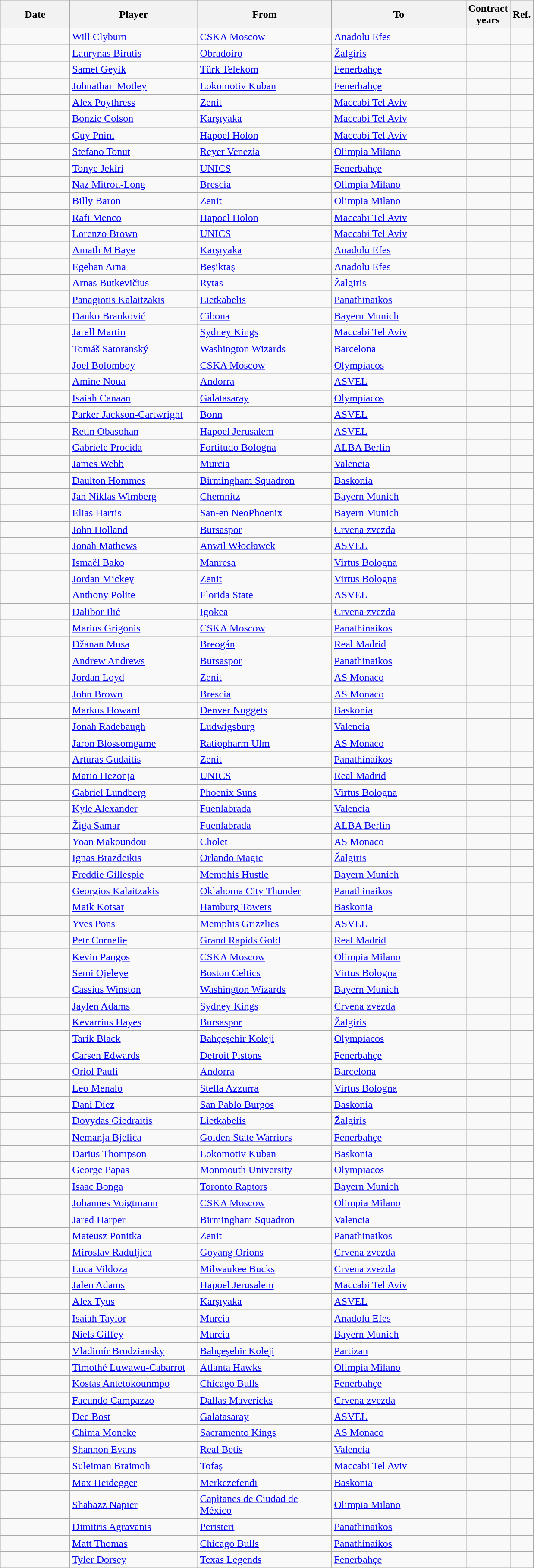<table class="wikitable sortable">
<tr>
<th width=100>Date</th>
<th width=190>Player</th>
<th style="width:200px;">From</th>
<th style="width:200px;">To</th>
<th>Contract<br>years</th>
<th>Ref.</th>
</tr>
<tr>
<td></td>
<td> <a href='#'>Will Clyburn</a></td>
<td> <a href='#'>CSKA Moscow</a></td>
<td> <a href='#'>Anadolu Efes</a></td>
<td></td>
<td></td>
</tr>
<tr>
<td></td>
<td> <a href='#'>Laurynas Birutis</a></td>
<td> <a href='#'>Obradoiro</a></td>
<td> <a href='#'>Žalgiris</a></td>
<td></td>
<td></td>
</tr>
<tr>
<td></td>
<td> <a href='#'>Samet Geyik</a></td>
<td> <a href='#'>Türk Telekom</a></td>
<td> <a href='#'>Fenerbahçe</a></td>
<td></td>
<td></td>
</tr>
<tr>
<td></td>
<td> <a href='#'>Johnathan Motley</a></td>
<td> <a href='#'>Lokomotiv Kuban</a></td>
<td> <a href='#'>Fenerbahçe</a></td>
<td></td>
<td></td>
</tr>
<tr>
<td></td>
<td> <a href='#'>Alex Poythress</a></td>
<td> <a href='#'>Zenit</a></td>
<td> <a href='#'>Maccabi Tel Aviv</a></td>
<td></td>
<td></td>
</tr>
<tr>
<td></td>
<td> <a href='#'>Bonzie Colson</a></td>
<td> <a href='#'>Karşıyaka</a></td>
<td> <a href='#'>Maccabi Tel Aviv</a></td>
<td></td>
<td></td>
</tr>
<tr>
<td></td>
<td> <a href='#'>Guy Pnini</a></td>
<td> <a href='#'>Hapoel Holon</a></td>
<td> <a href='#'>Maccabi Tel Aviv</a></td>
<td></td>
<td></td>
</tr>
<tr>
<td></td>
<td> <a href='#'>Stefano Tonut</a></td>
<td> <a href='#'>Reyer Venezia</a></td>
<td> <a href='#'>Olimpia Milano</a></td>
<td></td>
<td></td>
</tr>
<tr>
<td></td>
<td> <a href='#'>Tonye Jekiri</a></td>
<td> <a href='#'>UNICS</a></td>
<td> <a href='#'>Fenerbahçe</a></td>
<td></td>
<td></td>
</tr>
<tr>
<td></td>
<td> <a href='#'>Naz Mitrou-Long</a></td>
<td> <a href='#'>Brescia</a></td>
<td> <a href='#'>Olimpia Milano</a></td>
<td></td>
<td></td>
</tr>
<tr>
<td></td>
<td> <a href='#'>Billy Baron</a></td>
<td> <a href='#'>Zenit</a></td>
<td> <a href='#'>Olimpia Milano</a></td>
<td></td>
<td></td>
</tr>
<tr>
<td></td>
<td> <a href='#'>Rafi Menco</a></td>
<td> <a href='#'>Hapoel Holon</a></td>
<td> <a href='#'>Maccabi Tel Aviv</a></td>
<td></td>
<td></td>
</tr>
<tr>
<td></td>
<td> <a href='#'>Lorenzo Brown</a></td>
<td> <a href='#'>UNICS</a></td>
<td> <a href='#'>Maccabi Tel Aviv</a></td>
<td></td>
<td></td>
</tr>
<tr>
<td></td>
<td> <a href='#'>Amath M'Baye</a></td>
<td> <a href='#'>Karşıyaka</a></td>
<td> <a href='#'>Anadolu Efes</a></td>
<td></td>
<td></td>
</tr>
<tr>
<td></td>
<td> <a href='#'>Egehan Arna</a></td>
<td> <a href='#'>Beşiktaş</a></td>
<td> <a href='#'>Anadolu Efes</a></td>
<td></td>
<td></td>
</tr>
<tr>
<td></td>
<td> <a href='#'>Arnas Butkevičius</a></td>
<td> <a href='#'>Rytas</a></td>
<td> <a href='#'>Žalgiris</a></td>
<td></td>
<td></td>
</tr>
<tr>
<td></td>
<td> <a href='#'>Panagiotis Kalaitzakis</a></td>
<td> <a href='#'>Lietkabelis</a></td>
<td> <a href='#'>Panathinaikos</a></td>
<td></td>
<td></td>
</tr>
<tr>
<td></td>
<td> <a href='#'>Danko Branković</a></td>
<td> <a href='#'>Cibona</a></td>
<td> <a href='#'>Bayern Munich</a></td>
<td></td>
<td></td>
</tr>
<tr>
<td></td>
<td> <a href='#'>Jarell Martin</a></td>
<td> <a href='#'>Sydney Kings</a></td>
<td> <a href='#'>Maccabi Tel Aviv</a></td>
<td></td>
<td></td>
</tr>
<tr>
<td></td>
<td> <a href='#'>Tomáš Satoranský</a></td>
<td> <a href='#'>Washington Wizards</a></td>
<td> <a href='#'>Barcelona</a></td>
<td></td>
<td></td>
</tr>
<tr>
<td></td>
<td> <a href='#'>Joel Bolomboy</a></td>
<td> <a href='#'>CSKA Moscow</a></td>
<td> <a href='#'>Olympiacos</a></td>
<td></td>
<td></td>
</tr>
<tr>
<td></td>
<td> <a href='#'>Amine Noua</a></td>
<td> <a href='#'>Andorra</a></td>
<td> <a href='#'>ASVEL</a></td>
<td></td>
<td></td>
</tr>
<tr>
<td></td>
<td> <a href='#'>Isaiah Canaan</a></td>
<td> <a href='#'>Galatasaray</a></td>
<td> <a href='#'>Olympiacos</a></td>
<td></td>
<td></td>
</tr>
<tr>
<td></td>
<td> <a href='#'>Parker Jackson-Cartwright</a></td>
<td> <a href='#'>Bonn</a></td>
<td> <a href='#'>ASVEL</a></td>
<td></td>
<td></td>
</tr>
<tr>
<td></td>
<td> <a href='#'>Retin Obasohan</a></td>
<td> <a href='#'>Hapoel Jerusalem</a></td>
<td> <a href='#'>ASVEL</a></td>
<td></td>
<td></td>
</tr>
<tr>
<td></td>
<td> <a href='#'>Gabriele Procida</a></td>
<td> <a href='#'>Fortitudo Bologna</a></td>
<td> <a href='#'>ALBA Berlin</a></td>
<td></td>
<td></td>
</tr>
<tr>
<td></td>
<td> <a href='#'>James Webb</a></td>
<td> <a href='#'>Murcia</a></td>
<td> <a href='#'>Valencia</a></td>
<td></td>
<td></td>
</tr>
<tr>
<td></td>
<td> <a href='#'>Daulton Hommes</a></td>
<td> <a href='#'>Birmingham Squadron</a></td>
<td> <a href='#'>Baskonia</a></td>
<td></td>
<td></td>
</tr>
<tr>
<td></td>
<td> <a href='#'>Jan Niklas Wimberg</a></td>
<td> <a href='#'>Chemnitz</a></td>
<td> <a href='#'>Bayern Munich</a></td>
<td></td>
<td></td>
</tr>
<tr>
<td></td>
<td> <a href='#'>Elias Harris</a></td>
<td> <a href='#'>San-en NeoPhoenix</a></td>
<td> <a href='#'>Bayern Munich</a></td>
<td></td>
<td></td>
</tr>
<tr>
<td></td>
<td> <a href='#'>John Holland</a></td>
<td> <a href='#'>Bursaspor</a></td>
<td> <a href='#'>Crvena zvezda</a></td>
<td></td>
<td></td>
</tr>
<tr>
<td></td>
<td> <a href='#'>Jonah Mathews</a></td>
<td> <a href='#'>Anwil Włocławek</a></td>
<td> <a href='#'>ASVEL</a></td>
<td></td>
<td></td>
</tr>
<tr>
<td></td>
<td> <a href='#'>Ismaël Bako</a></td>
<td> <a href='#'>Manresa</a></td>
<td> <a href='#'>Virtus Bologna</a></td>
<td></td>
<td></td>
</tr>
<tr>
<td></td>
<td> <a href='#'>Jordan Mickey</a></td>
<td> <a href='#'>Zenit</a></td>
<td> <a href='#'>Virtus Bologna</a></td>
<td></td>
<td></td>
</tr>
<tr>
<td></td>
<td> <a href='#'>Anthony Polite</a></td>
<td> <a href='#'>Florida State</a></td>
<td> <a href='#'>ASVEL</a></td>
<td></td>
<td></td>
</tr>
<tr>
<td></td>
<td> <a href='#'>Dalibor Ilić</a></td>
<td> <a href='#'>Igokea</a></td>
<td> <a href='#'>Crvena zvezda</a></td>
<td></td>
<td></td>
</tr>
<tr>
<td></td>
<td> <a href='#'>Marius Grigonis</a></td>
<td> <a href='#'>CSKA Moscow</a></td>
<td> <a href='#'>Panathinaikos</a></td>
<td></td>
<td></td>
</tr>
<tr>
<td></td>
<td> <a href='#'>Džanan Musa</a></td>
<td> <a href='#'>Breogán</a></td>
<td> <a href='#'>Real Madrid</a></td>
<td></td>
<td></td>
</tr>
<tr>
<td></td>
<td> <a href='#'>Andrew Andrews</a></td>
<td> <a href='#'>Bursaspor</a></td>
<td> <a href='#'>Panathinaikos</a></td>
<td></td>
<td></td>
</tr>
<tr>
<td></td>
<td> <a href='#'>Jordan Loyd</a></td>
<td> <a href='#'>Zenit</a></td>
<td> <a href='#'>AS Monaco</a></td>
<td></td>
<td></td>
</tr>
<tr>
<td></td>
<td> <a href='#'>John Brown</a></td>
<td> <a href='#'>Brescia</a></td>
<td> <a href='#'>AS Monaco</a></td>
<td></td>
<td></td>
</tr>
<tr>
<td></td>
<td> <a href='#'>Markus Howard</a></td>
<td> <a href='#'>Denver Nuggets</a></td>
<td> <a href='#'>Baskonia</a></td>
<td></td>
<td></td>
</tr>
<tr>
<td></td>
<td> <a href='#'>Jonah Radebaugh</a></td>
<td> <a href='#'>Ludwigsburg</a></td>
<td> <a href='#'>Valencia</a></td>
<td></td>
<td></td>
</tr>
<tr>
<td></td>
<td> <a href='#'>Jaron Blossomgame</a></td>
<td> <a href='#'>Ratiopharm Ulm</a></td>
<td> <a href='#'>AS Monaco</a></td>
<td></td>
<td></td>
</tr>
<tr>
<td></td>
<td> <a href='#'>Artūras Gudaitis</a></td>
<td> <a href='#'>Zenit</a></td>
<td> <a href='#'>Panathinaikos</a></td>
<td></td>
<td></td>
</tr>
<tr>
<td></td>
<td> <a href='#'>Mario Hezonja</a></td>
<td> <a href='#'>UNICS</a></td>
<td> <a href='#'>Real Madrid</a></td>
<td></td>
<td></td>
</tr>
<tr>
<td></td>
<td> <a href='#'>Gabriel Lundberg</a></td>
<td> <a href='#'>Phoenix Suns</a></td>
<td> <a href='#'>Virtus Bologna</a></td>
<td></td>
<td></td>
</tr>
<tr>
<td></td>
<td> <a href='#'>Kyle Alexander</a></td>
<td> <a href='#'>Fuenlabrada</a></td>
<td> <a href='#'>Valencia</a></td>
<td></td>
<td></td>
</tr>
<tr>
<td></td>
<td> <a href='#'>Žiga Samar</a></td>
<td> <a href='#'>Fuenlabrada</a></td>
<td> <a href='#'>ALBA Berlin</a></td>
<td></td>
<td></td>
</tr>
<tr>
<td></td>
<td> <a href='#'>Yoan Makoundou</a></td>
<td> <a href='#'>Cholet</a></td>
<td> <a href='#'>AS Monaco</a></td>
<td></td>
<td></td>
</tr>
<tr>
<td></td>
<td> <a href='#'>Ignas Brazdeikis</a></td>
<td> <a href='#'>Orlando Magic</a></td>
<td> <a href='#'>Žalgiris</a></td>
<td></td>
<td></td>
</tr>
<tr>
<td></td>
<td> <a href='#'>Freddie Gillespie</a></td>
<td> <a href='#'>Memphis Hustle</a></td>
<td> <a href='#'>Bayern Munich</a></td>
<td></td>
<td></td>
</tr>
<tr>
<td></td>
<td> <a href='#'>Georgios Kalaitzakis</a></td>
<td> <a href='#'>Oklahoma City Thunder</a></td>
<td> <a href='#'>Panathinaikos</a></td>
<td></td>
<td></td>
</tr>
<tr>
<td></td>
<td> <a href='#'>Maik Kotsar</a></td>
<td> <a href='#'>Hamburg Towers</a></td>
<td> <a href='#'>Baskonia</a></td>
<td></td>
<td></td>
</tr>
<tr>
<td></td>
<td> <a href='#'>Yves Pons</a></td>
<td> <a href='#'>Memphis Grizzlies</a></td>
<td> <a href='#'>ASVEL</a></td>
<td></td>
<td></td>
</tr>
<tr>
<td></td>
<td> <a href='#'>Petr Cornelie</a></td>
<td> <a href='#'>Grand Rapids Gold</a></td>
<td> <a href='#'>Real Madrid</a></td>
<td></td>
<td></td>
</tr>
<tr>
<td></td>
<td> <a href='#'>Kevin Pangos</a></td>
<td> <a href='#'>CSKA Moscow</a></td>
<td> <a href='#'>Olimpia Milano</a></td>
<td></td>
<td></td>
</tr>
<tr>
<td></td>
<td> <a href='#'>Semi Ojeleye</a></td>
<td> <a href='#'>Boston Celtics</a></td>
<td> <a href='#'>Virtus Bologna</a></td>
<td></td>
<td></td>
</tr>
<tr>
<td></td>
<td> <a href='#'>Cassius Winston</a></td>
<td> <a href='#'>Washington Wizards</a></td>
<td> <a href='#'>Bayern Munich</a></td>
<td></td>
<td></td>
</tr>
<tr>
<td></td>
<td> <a href='#'>Jaylen Adams</a></td>
<td> <a href='#'>Sydney Kings</a></td>
<td> <a href='#'>Crvena zvezda</a></td>
<td></td>
<td></td>
</tr>
<tr>
<td></td>
<td> <a href='#'>Kevarrius Hayes</a></td>
<td> <a href='#'>Bursaspor</a></td>
<td> <a href='#'>Žalgiris</a></td>
<td></td>
<td></td>
</tr>
<tr>
<td></td>
<td> <a href='#'>Tarik Black</a></td>
<td> <a href='#'>Bahçeşehir Koleji</a></td>
<td> <a href='#'>Olympiacos</a></td>
<td></td>
<td></td>
</tr>
<tr>
<td></td>
<td> <a href='#'>Carsen Edwards</a></td>
<td> <a href='#'>Detroit Pistons</a></td>
<td> <a href='#'>Fenerbahçe</a></td>
<td></td>
<td></td>
</tr>
<tr>
<td></td>
<td> <a href='#'>Oriol Paulí</a></td>
<td> <a href='#'>Andorra</a></td>
<td> <a href='#'>Barcelona</a></td>
<td></td>
<td></td>
</tr>
<tr>
<td></td>
<td> <a href='#'>Leo Menalo</a></td>
<td> <a href='#'>Stella Azzurra</a></td>
<td> <a href='#'>Virtus Bologna</a></td>
<td></td>
<td></td>
</tr>
<tr>
<td></td>
<td> <a href='#'>Dani Díez</a></td>
<td> <a href='#'>San Pablo Burgos</a></td>
<td> <a href='#'>Baskonia</a></td>
<td></td>
<td></td>
</tr>
<tr>
<td></td>
<td> <a href='#'>Dovydas Giedraitis</a></td>
<td> <a href='#'>Lietkabelis</a></td>
<td> <a href='#'>Žalgiris</a></td>
<td></td>
<td></td>
</tr>
<tr>
<td></td>
<td> <a href='#'>Nemanja Bjelica</a></td>
<td> <a href='#'>Golden State Warriors</a></td>
<td> <a href='#'>Fenerbahçe</a></td>
<td></td>
<td></td>
</tr>
<tr>
<td></td>
<td> <a href='#'>Darius Thompson</a></td>
<td> <a href='#'>Lokomotiv Kuban</a></td>
<td> <a href='#'>Baskonia</a></td>
<td></td>
<td></td>
</tr>
<tr>
<td></td>
<td> <a href='#'>George Papas</a></td>
<td> <a href='#'>Monmouth University</a></td>
<td> <a href='#'>Olympiacos</a></td>
<td></td>
<td></td>
</tr>
<tr>
<td></td>
<td> <a href='#'>Isaac Bonga</a></td>
<td> <a href='#'>Toronto Raptors</a></td>
<td> <a href='#'>Bayern Munich</a></td>
<td></td>
<td></td>
</tr>
<tr>
<td></td>
<td> <a href='#'>Johannes Voigtmann</a></td>
<td> <a href='#'>CSKA Moscow</a></td>
<td> <a href='#'>Olimpia Milano</a></td>
<td></td>
<td></td>
</tr>
<tr>
<td></td>
<td> <a href='#'>Jared Harper</a></td>
<td> <a href='#'>Birmingham Squadron</a></td>
<td> <a href='#'>Valencia</a></td>
<td></td>
<td></td>
</tr>
<tr>
<td></td>
<td> <a href='#'>Mateusz Ponitka</a></td>
<td> <a href='#'>Zenit</a></td>
<td> <a href='#'>Panathinaikos</a></td>
<td></td>
<td></td>
</tr>
<tr>
<td></td>
<td> <a href='#'>Miroslav Raduljica</a></td>
<td> <a href='#'>Goyang Orions</a></td>
<td> <a href='#'>Crvena zvezda</a></td>
<td></td>
<td></td>
</tr>
<tr>
<td></td>
<td> <a href='#'>Luca Vildoza</a></td>
<td> <a href='#'>Milwaukee Bucks</a></td>
<td> <a href='#'>Crvena zvezda</a></td>
<td></td>
<td></td>
</tr>
<tr>
<td></td>
<td> <a href='#'>Jalen Adams</a></td>
<td> <a href='#'>Hapoel Jerusalem</a></td>
<td> <a href='#'>Maccabi Tel Aviv</a></td>
<td></td>
<td></td>
</tr>
<tr>
<td></td>
<td> <a href='#'>Alex Tyus</a></td>
<td> <a href='#'>Karşıyaka</a></td>
<td> <a href='#'>ASVEL</a></td>
<td></td>
<td></td>
</tr>
<tr>
<td></td>
<td> <a href='#'>Isaiah Taylor</a></td>
<td> <a href='#'>Murcia</a></td>
<td> <a href='#'>Anadolu Efes</a></td>
<td></td>
<td></td>
</tr>
<tr>
<td></td>
<td> <a href='#'>Niels Giffey</a></td>
<td> <a href='#'>Murcia</a></td>
<td> <a href='#'>Bayern Munich</a></td>
<td></td>
<td></td>
</tr>
<tr>
<td></td>
<td> <a href='#'>Vladimír Brodziansky</a></td>
<td> <a href='#'>Bahçeşehir Koleji</a></td>
<td> <a href='#'>Partizan</a></td>
<td></td>
<td></td>
</tr>
<tr>
<td></td>
<td> <a href='#'>Timothé Luwawu-Cabarrot</a></td>
<td> <a href='#'>Atlanta Hawks</a></td>
<td> <a href='#'>Olimpia Milano</a></td>
<td></td>
<td></td>
</tr>
<tr>
<td></td>
<td> <a href='#'>Kostas Antetokounmpo</a></td>
<td> <a href='#'>Chicago Bulls</a></td>
<td> <a href='#'>Fenerbahçe</a></td>
<td></td>
<td></td>
</tr>
<tr>
<td></td>
<td> <a href='#'>Facundo Campazzo</a></td>
<td> <a href='#'>Dallas Mavericks</a></td>
<td> <a href='#'>Crvena zvezda</a></td>
<td></td>
<td></td>
</tr>
<tr>
<td></td>
<td> <a href='#'>Dee Bost</a></td>
<td> <a href='#'>Galatasaray</a></td>
<td> <a href='#'>ASVEL</a></td>
<td></td>
<td></td>
</tr>
<tr>
<td></td>
<td> <a href='#'>Chima Moneke</a></td>
<td> <a href='#'>Sacramento Kings</a></td>
<td> <a href='#'>AS Monaco</a></td>
<td></td>
<td></td>
</tr>
<tr>
<td></td>
<td> <a href='#'>Shannon Evans</a></td>
<td> <a href='#'>Real Betis</a></td>
<td> <a href='#'>Valencia</a></td>
<td></td>
<td></td>
</tr>
<tr>
<td></td>
<td> <a href='#'>Suleiman Braimoh</a></td>
<td> <a href='#'>Tofaş</a></td>
<td> <a href='#'>Maccabi Tel Aviv</a></td>
<td></td>
<td></td>
</tr>
<tr>
<td></td>
<td> <a href='#'>Max Heidegger</a></td>
<td> <a href='#'>Merkezefendi</a></td>
<td> <a href='#'>Baskonia</a></td>
<td></td>
<td></td>
</tr>
<tr>
<td></td>
<td> <a href='#'>Shabazz Napier</a></td>
<td> <a href='#'>Capitanes de Ciudad de México</a></td>
<td> <a href='#'>Olimpia Milano</a></td>
<td></td>
<td></td>
</tr>
<tr>
<td></td>
<td> <a href='#'>Dimitris Agravanis</a></td>
<td> <a href='#'>Peristeri</a></td>
<td> <a href='#'>Panathinaikos</a></td>
<td></td>
<td></td>
</tr>
<tr>
<td></td>
<td> <a href='#'>Matt Thomas</a></td>
<td> <a href='#'>Chicago Bulls</a></td>
<td> <a href='#'>Panathinaikos</a></td>
<td></td>
<td></td>
</tr>
<tr>
<td></td>
<td> <a href='#'>Tyler Dorsey</a></td>
<td> <a href='#'>Texas Legends</a></td>
<td> <a href='#'>Fenerbahçe</a></td>
<td></td>
<td></td>
</tr>
</table>
